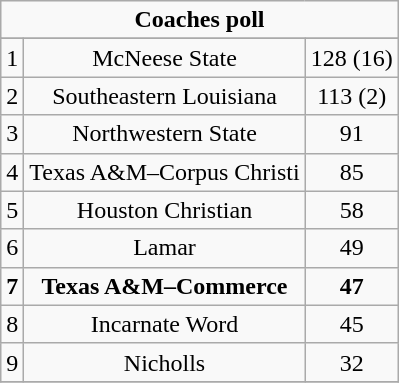<table class="wikitable">
<tr align="center">
<td align="center" Colspan="3"><strong>Coaches poll</strong></td>
</tr>
<tr align="center">
</tr>
<tr align="center">
<td>1</td>
<td>McNeese State</td>
<td>128 (16)</td>
</tr>
<tr align="center">
<td>2</td>
<td>Southeastern Louisiana</td>
<td>113 (2)</td>
</tr>
<tr align="center">
<td>3</td>
<td>Northwestern State</td>
<td>91</td>
</tr>
<tr align="center">
<td>4</td>
<td>Texas A&M–Corpus Christi</td>
<td>85</td>
</tr>
<tr align="center">
<td>5</td>
<td>Houston Christian</td>
<td>58</td>
</tr>
<tr align="center">
<td>6</td>
<td>Lamar</td>
<td>49</td>
</tr>
<tr align="center">
<td><strong>7</strong></td>
<td><strong>Texas A&M–Commerce</strong></td>
<td><strong>47</strong></td>
</tr>
<tr align="center">
<td>8</td>
<td>Incarnate Word</td>
<td>45</td>
</tr>
<tr align="center">
<td>9</td>
<td>Nicholls</td>
<td>32</td>
</tr>
<tr align="center">
</tr>
</table>
